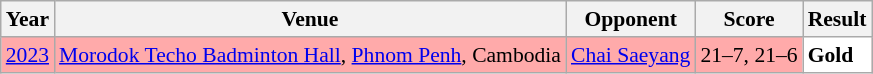<table class="sortable wikitable" style="font-size: 90%;">
<tr>
<th>Year</th>
<th>Venue</th>
<th>Opponent</th>
<th>Score</th>
<th>Result</th>
</tr>
<tr style="background:#FFAAAA">
<td align="center"><a href='#'>2023</a></td>
<td align="left"><a href='#'>Morodok Techo Badminton Hall</a>, <a href='#'>Phnom Penh</a>, Cambodia</td>
<td align="left"> <a href='#'>Chai Saeyang</a></td>
<td align="left">21–7, 21–6</td>
<td style="text-align:left; background:white"> <strong>Gold</strong></td>
</tr>
</table>
